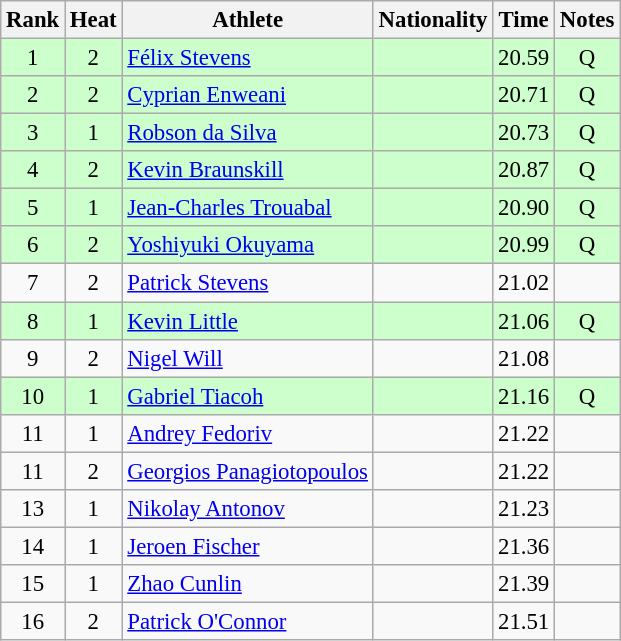<table class="wikitable sortable" style="text-align:center;font-size:95%">
<tr>
<th>Rank</th>
<th>Heat</th>
<th>Athlete</th>
<th>Nationality</th>
<th>Time</th>
<th>Notes</th>
</tr>
<tr bgcolor=ccffcc>
<td>1</td>
<td>2</td>
<td align="left"><a href='#'>Félix Stevens</a></td>
<td align=left></td>
<td>20.59</td>
<td>Q</td>
</tr>
<tr bgcolor=ccffcc>
<td>2</td>
<td>2</td>
<td align="left"><a href='#'>Cyprian Enweani</a></td>
<td align=left></td>
<td>20.71</td>
<td>Q</td>
</tr>
<tr bgcolor=ccffcc>
<td>3</td>
<td>1</td>
<td align="left"><a href='#'>Robson da Silva</a></td>
<td align=left></td>
<td>20.73</td>
<td>Q</td>
</tr>
<tr bgcolor=ccffcc>
<td>4</td>
<td>2</td>
<td align="left"><a href='#'>Kevin Braunskill</a></td>
<td align=left></td>
<td>20.87</td>
<td>Q</td>
</tr>
<tr bgcolor=ccffcc>
<td>5</td>
<td>1</td>
<td align="left"><a href='#'>Jean-Charles Trouabal</a></td>
<td align=left></td>
<td>20.90</td>
<td>Q</td>
</tr>
<tr bgcolor=ccffcc>
<td>6</td>
<td>2</td>
<td align="left"><a href='#'>Yoshiyuki Okuyama</a></td>
<td align=left></td>
<td>20.99</td>
<td>Q</td>
</tr>
<tr>
<td>7</td>
<td>2</td>
<td align="left"><a href='#'>Patrick Stevens</a></td>
<td align=left></td>
<td>21.02</td>
<td></td>
</tr>
<tr bgcolor=ccffcc>
<td>8</td>
<td>1</td>
<td align="left"><a href='#'>Kevin Little</a></td>
<td align=left></td>
<td>21.06</td>
<td>Q</td>
</tr>
<tr>
<td>9</td>
<td>2</td>
<td align="left"><a href='#'>Nigel Will</a></td>
<td align=left></td>
<td>21.08</td>
<td></td>
</tr>
<tr bgcolor=ccffcc>
<td>10</td>
<td>1</td>
<td align="left"><a href='#'>Gabriel Tiacoh</a></td>
<td align=left></td>
<td>21.16</td>
<td>Q</td>
</tr>
<tr>
<td>11</td>
<td>1</td>
<td align="left"><a href='#'>Andrey Fedoriv</a></td>
<td align=left></td>
<td>21.22</td>
<td></td>
</tr>
<tr>
<td>11</td>
<td>2</td>
<td align="left"><a href='#'>Georgios Panagiotopoulos</a></td>
<td align=left></td>
<td>21.22</td>
<td></td>
</tr>
<tr>
<td>13</td>
<td>1</td>
<td align="left"><a href='#'>Nikolay Antonov</a></td>
<td align=left></td>
<td>21.23</td>
<td></td>
</tr>
<tr>
<td>14</td>
<td>1</td>
<td align="left"><a href='#'>Jeroen Fischer</a></td>
<td align=left></td>
<td>21.36</td>
<td></td>
</tr>
<tr>
<td>15</td>
<td>1</td>
<td align="left"><a href='#'>Zhao Cunlin</a></td>
<td align=left></td>
<td>21.39</td>
<td></td>
</tr>
<tr>
<td>16</td>
<td>2</td>
<td align="left"><a href='#'>Patrick O'Connor</a></td>
<td align=left></td>
<td>21.51</td>
<td></td>
</tr>
</table>
